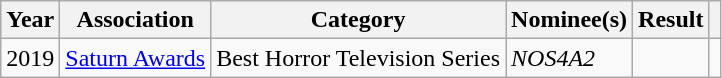<table class="wikitable sortable">
<tr>
<th>Year</th>
<th>Association</th>
<th>Category</th>
<th>Nominee(s)</th>
<th>Result</th>
<th></th>
</tr>
<tr>
<td>2019</td>
<td><a href='#'>Saturn Awards</a></td>
<td>Best Horror Television Series</td>
<td><em>NOS4A2</em></td>
<td></td>
<td align="center"></td>
</tr>
</table>
